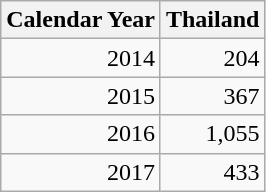<table class=wikitable style="text-align: right;">
<tr>
<th>Calendar Year</th>
<th>Thailand</th>
</tr>
<tr>
<td>2014</td>
<td>204</td>
</tr>
<tr>
<td>2015</td>
<td>367</td>
</tr>
<tr>
<td>2016</td>
<td>1,055</td>
</tr>
<tr>
<td>2017</td>
<td>433</td>
</tr>
</table>
